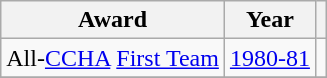<table class="wikitable">
<tr>
<th>Award</th>
<th>Year</th>
<th></th>
</tr>
<tr>
<td>All-<a href='#'>CCHA</a> <a href='#'>First Team</a></td>
<td><a href='#'>1980-81</a></td>
<td></td>
</tr>
<tr>
</tr>
</table>
